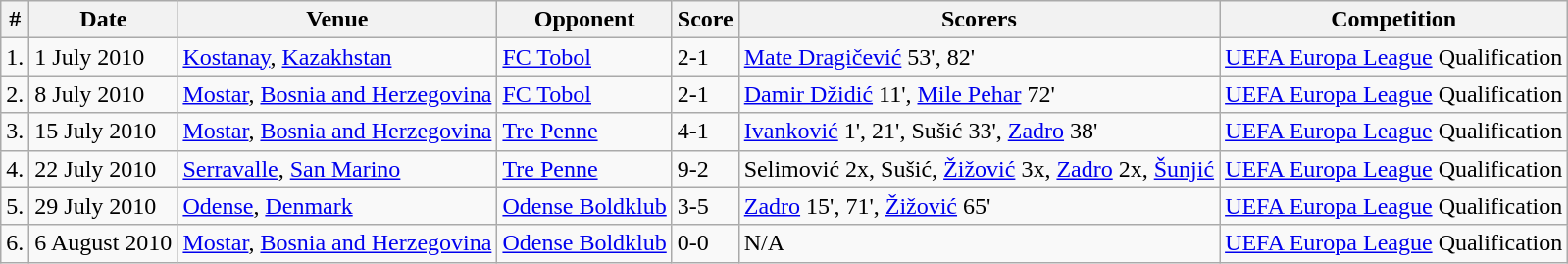<table class="wikitable">
<tr>
<th>#</th>
<th>Date</th>
<th>Venue</th>
<th>Opponent</th>
<th>Score</th>
<th>Scorers</th>
<th>Competition</th>
</tr>
<tr>
<td>1.</td>
<td>1 July 2010</td>
<td><a href='#'>Kostanay</a>, <a href='#'>Kazakhstan</a></td>
<td> <a href='#'>FC Tobol</a></td>
<td>2-1</td>
<td><a href='#'>Mate Dragičević</a> 53', 82'</td>
<td><a href='#'>UEFA Europa League</a> Qualification</td>
</tr>
<tr>
<td>2.</td>
<td>8 July 2010</td>
<td><a href='#'>Mostar</a>, <a href='#'>Bosnia and Herzegovina</a></td>
<td> <a href='#'>FC Tobol</a></td>
<td>2-1</td>
<td><a href='#'>Damir Džidić</a> 11', <a href='#'>Mile Pehar</a> 72'</td>
<td><a href='#'>UEFA Europa League</a> Qualification</td>
</tr>
<tr>
<td>3.</td>
<td>15 July 2010</td>
<td><a href='#'>Mostar</a>, <a href='#'>Bosnia and Herzegovina</a></td>
<td> <a href='#'>Tre Penne</a></td>
<td>4-1</td>
<td><a href='#'>Ivanković</a> 1', 21', Sušić 33', <a href='#'>Zadro</a> 38'</td>
<td><a href='#'>UEFA Europa League</a> Qualification</td>
</tr>
<tr>
<td>4.</td>
<td>22 July 2010</td>
<td><a href='#'>Serravalle</a>, <a href='#'>San Marino</a></td>
<td> <a href='#'>Tre Penne</a></td>
<td>9-2</td>
<td>Selimović 2x, Sušić, <a href='#'>Žižović</a> 3x, <a href='#'>Zadro</a> 2x, <a href='#'>Šunjić</a></td>
<td><a href='#'>UEFA Europa League</a> Qualification</td>
</tr>
<tr>
<td>5.</td>
<td>29 July 2010</td>
<td><a href='#'>Odense</a>, <a href='#'>Denmark</a></td>
<td> <a href='#'>Odense Boldklub</a></td>
<td>3-5</td>
<td><a href='#'>Zadro</a> 15', 71',  <a href='#'>Žižović</a> 65'</td>
<td><a href='#'>UEFA Europa League</a> Qualification</td>
</tr>
<tr>
<td>6.</td>
<td>6 August 2010</td>
<td><a href='#'>Mostar</a>, <a href='#'>Bosnia and Herzegovina</a></td>
<td> <a href='#'>Odense Boldklub</a></td>
<td>0-0</td>
<td>N/A</td>
<td><a href='#'>UEFA Europa League</a> Qualification</td>
</tr>
</table>
